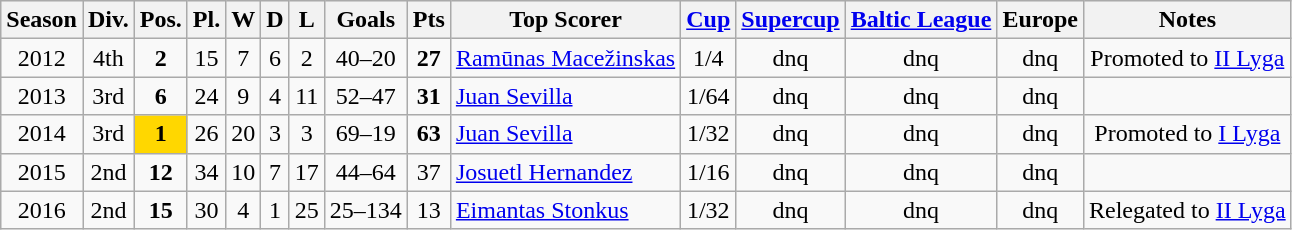<table class="wikitable" style="text-align: center">
<tr bgcolor="#efefef">
<th>Season</th>
<th>Div.</th>
<th>Pos.</th>
<th>Pl.</th>
<th>W</th>
<th>D</th>
<th>L</th>
<th>Goals</th>
<th>Pts</th>
<th>Top Scorer</th>
<th><a href='#'>Cup</a></th>
<th><a href='#'>Supercup</a></th>
<th><a href='#'>Baltic League</a></th>
<th>Europe</th>
<th>Notes</th>
</tr>
<tr>
<td align=center>2012</td>
<td align=center>4th</td>
<td align=center><strong>2</strong></td>
<td align=center>15</td>
<td align=center>7</td>
<td align=center>6</td>
<td align=center>2</td>
<td align=center>40–20</td>
<td align=center><strong>27</strong></td>
<td align=left> <a href='#'>Ramūnas Macežinskas</a></td>
<td align=center>1/4</td>
<td align=center>dnq</td>
<td align=center>dnq</td>
<td align=center>dnq</td>
<td align=center>Promoted to <a href='#'>II Lyga</a></td>
</tr>
<tr>
<td align=center>2013</td>
<td align=center>3rd</td>
<td align=center><strong>6</strong></td>
<td align=center>24</td>
<td align=center>9</td>
<td align=center>4</td>
<td align=center>11</td>
<td align=center>52–47</td>
<td align=center><strong>31</strong></td>
<td align=left> <a href='#'>Juan Sevilla</a></td>
<td align=center>1/64</td>
<td align=center>dnq</td>
<td align=center>dnq</td>
<td align=center>dnq</td>
<td></td>
</tr>
<tr>
<td align=center>2014</td>
<td align=center>3rd</td>
<td align=center bgcolor=gold><strong>1</strong></td>
<td align=center>26</td>
<td align=center>20</td>
<td align=center>3</td>
<td align=center>3</td>
<td align=center>69–19</td>
<td align=center><strong>63</strong></td>
<td align=left> <a href='#'>Juan Sevilla</a></td>
<td align=center>1/32</td>
<td align=center>dnq</td>
<td align=center>dnq</td>
<td align=center>dnq</td>
<td align=center>Promoted to <a href='#'>I Lyga</a></td>
</tr>
<tr>
<td align=center>2015</td>
<td align=center>2nd</td>
<td align=center><strong>12</strong></td>
<td align=center>34</td>
<td align=center>10</td>
<td align=center>7</td>
<td align=center>17</td>
<td align=center>44–64</td>
<td align=center>37</td>
<td align=left> <a href='#'>Josuetl Hernandez</a></td>
<td align=center>1/16</td>
<td align=center>dnq</td>
<td align=center>dnq</td>
<td align=center>dnq</td>
<td align=center></td>
</tr>
<tr>
<td align=center>2016</td>
<td align=center>2nd</td>
<td align=center><strong>15</strong></td>
<td align=center>30</td>
<td align=center>4</td>
<td align=center>1</td>
<td align=center>25</td>
<td align=center>25–134</td>
<td align=center>13</td>
<td align=left> <a href='#'>Eimantas Stonkus</a></td>
<td align=center>1/32</td>
<td align=center>dnq</td>
<td align=center>dnq</td>
<td align=center>dnq</td>
<td align=center>Relegated to <a href='#'>II Lyga</a></td>
</tr>
</table>
